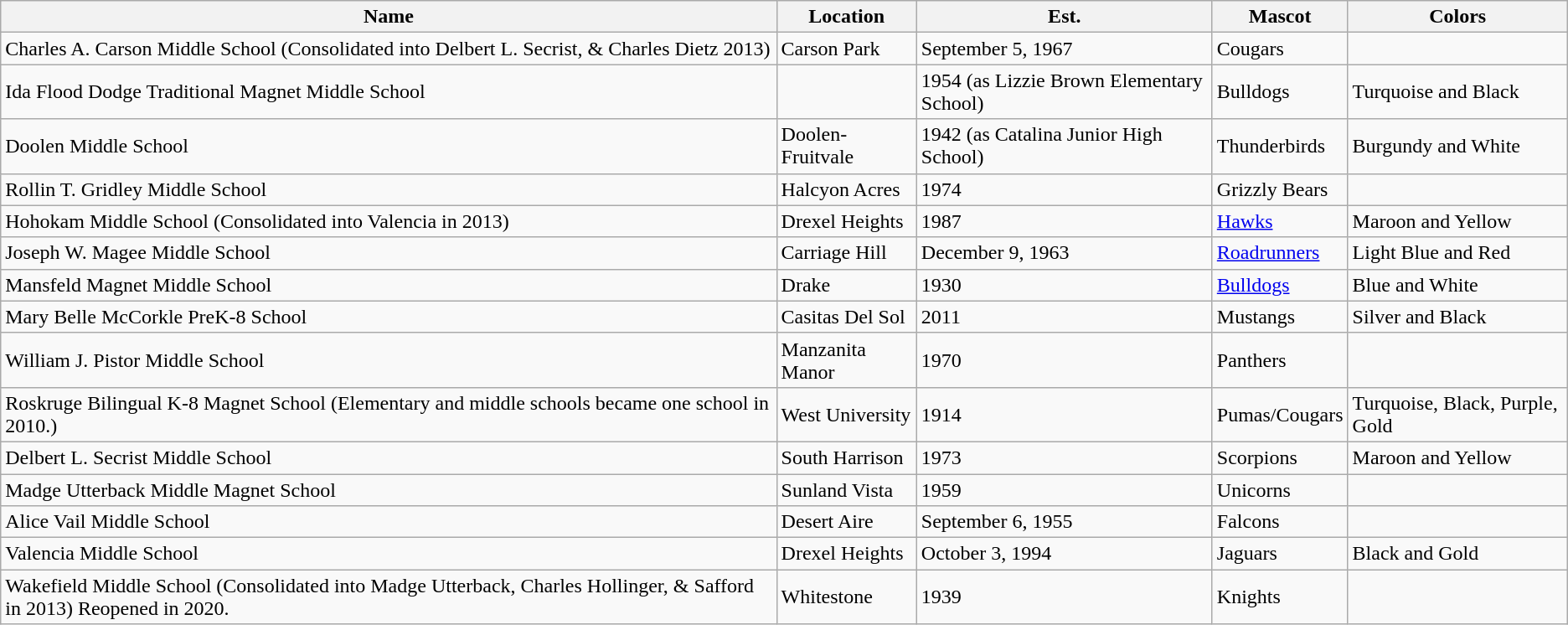<table class="wikitable">
<tr>
<th>Name</th>
<th>Location</th>
<th>Est.</th>
<th>Mascot</th>
<th>Colors</th>
</tr>
<tr>
<td>Charles A. Carson Middle School (Consolidated into Delbert L. Secrist, & Charles Dietz 2013)</td>
<td>Carson Park</td>
<td>September 5, 1967</td>
<td>Cougars</td>
<td></td>
</tr>
<tr>
<td>Ida Flood Dodge Traditional Magnet Middle School</td>
<td></td>
<td>1954 (as Lizzie Brown Elementary School)</td>
<td>Bulldogs</td>
<td>Turquoise and Black</td>
</tr>
<tr>
<td>Doolen Middle School</td>
<td>Doolen-Fruitvale</td>
<td>1942 (as Catalina Junior High School)</td>
<td>Thunderbirds</td>
<td>Burgundy and White</td>
</tr>
<tr>
<td>Rollin T. Gridley Middle School</td>
<td>Halcyon Acres</td>
<td>1974</td>
<td>Grizzly Bears</td>
<td></td>
</tr>
<tr>
<td>Hohokam Middle School (Consolidated into Valencia in 2013)</td>
<td>Drexel Heights</td>
<td>1987</td>
<td><a href='#'>Hawks</a></td>
<td>Maroon and Yellow</td>
</tr>
<tr>
<td>Joseph W. Magee Middle School</td>
<td>Carriage Hill</td>
<td>December 9, 1963</td>
<td><a href='#'>Roadrunners</a></td>
<td>Light Blue and Red</td>
</tr>
<tr>
<td>Mansfeld Magnet Middle School</td>
<td>Drake</td>
<td>1930</td>
<td><a href='#'>Bulldogs</a></td>
<td>Blue and White</td>
</tr>
<tr>
<td>Mary Belle McCorkle PreK-8 School</td>
<td>Casitas Del Sol</td>
<td>2011</td>
<td>Mustangs</td>
<td>Silver and Black</td>
</tr>
<tr>
<td>William J. Pistor Middle School</td>
<td>Manzanita Manor</td>
<td>1970</td>
<td>Panthers</td>
<td></td>
</tr>
<tr>
<td>Roskruge Bilingual K-8 Magnet School (Elementary and middle schools became one school in 2010.)</td>
<td>West University</td>
<td>1914</td>
<td>Pumas/Cougars</td>
<td>Turquoise, Black, Purple, Gold</td>
</tr>
<tr>
<td>Delbert L. Secrist Middle School</td>
<td>South Harrison</td>
<td>1973</td>
<td>Scorpions</td>
<td>Maroon and Yellow</td>
</tr>
<tr>
<td>Madge Utterback Middle Magnet School</td>
<td>Sunland Vista</td>
<td>1959</td>
<td>Unicorns</td>
</tr>
<tr>
<td>Alice Vail Middle School</td>
<td>Desert Aire</td>
<td>September 6, 1955</td>
<td>Falcons</td>
<td></td>
</tr>
<tr>
<td>Valencia Middle School</td>
<td>Drexel Heights</td>
<td>October 3, 1994</td>
<td>Jaguars</td>
<td>Black and Gold</td>
</tr>
<tr>
<td>Wakefield Middle School (Consolidated into Madge Utterback, Charles Hollinger, & Safford in 2013) Reopened in 2020.</td>
<td>Whitestone</td>
<td>1939</td>
<td>Knights</td>
<td></td>
</tr>
</table>
